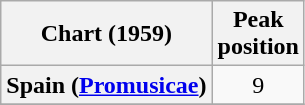<table class="wikitable sortable plainrowheaders" style="text-align:center">
<tr>
<th>Chart (1959)</th>
<th>Peak<br>position</th>
</tr>
<tr>
<th scope="row">Spain (<a href='#'>Promusicae</a>)</th>
<td>9</td>
</tr>
<tr>
</tr>
</table>
